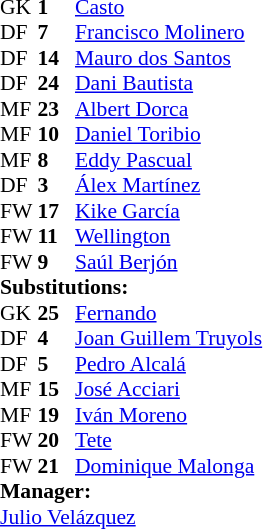<table style="font-size: 90%" cellspacing="0" cellpadding="0">
<tr>
<th width="25"></th>
<th width="25"></th>
</tr>
<tr>
<td>GK</td>
<td><strong>1</strong></td>
<td> <a href='#'>Casto</a></td>
</tr>
<tr>
<td>DF</td>
<td><strong>7</strong></td>
<td> <a href='#'>Francisco Molinero</a></td>
</tr>
<tr>
<td>DF</td>
<td><strong>14</strong></td>
<td> <a href='#'>Mauro dos Santos</a></td>
</tr>
<tr>
<td>DF</td>
<td><strong>24</strong></td>
<td> <a href='#'>Dani Bautista</a></td>
<td></td>
<td></td>
</tr>
<tr>
<td>MF</td>
<td><strong>23</strong></td>
<td> <a href='#'>Albert Dorca</a></td>
<td></td>
<td></td>
</tr>
<tr>
<td>MF</td>
<td><strong>10</strong></td>
<td> <a href='#'>Daniel Toribio</a></td>
</tr>
<tr>
<td>MF</td>
<td><strong>8</strong></td>
<td> <a href='#'>Eddy Pascual</a></td>
</tr>
<tr>
<td>DF</td>
<td><strong>3</strong></td>
<td> <a href='#'>Álex Martínez</a></td>
<td></td>
<td></td>
</tr>
<tr>
<td>FW</td>
<td><strong>17</strong></td>
<td> <a href='#'>Kike García</a></td>
</tr>
<tr>
<td>FW</td>
<td><strong>11</strong></td>
<td> <a href='#'>Wellington</a></td>
<td></td>
</tr>
<tr>
<td>FW</td>
<td><strong>9</strong></td>
<td> <a href='#'>Saúl Berjón</a></td>
<td></td>
</tr>
<tr>
<td colspan=3><strong>Substitutions:</strong></td>
</tr>
<tr>
<td>GK</td>
<td><strong>25</strong></td>
<td> <a href='#'>Fernando</a></td>
</tr>
<tr>
<td>DF</td>
<td><strong>4</strong></td>
<td> <a href='#'>Joan Guillem Truyols</a></td>
</tr>
<tr>
<td>DF</td>
<td><strong>5</strong></td>
<td> <a href='#'>Pedro Alcalá</a></td>
</tr>
<tr>
<td>MF</td>
<td><strong>15</strong></td>
<td> <a href='#'>José Acciari</a></td>
</tr>
<tr>
<td>MF</td>
<td><strong>19</strong></td>
<td> <a href='#'>Iván Moreno</a></td>
<td></td>
<td></td>
</tr>
<tr>
<td>FW</td>
<td><strong>20</strong></td>
<td> <a href='#'>Tete</a></td>
<td></td>
<td></td>
</tr>
<tr>
<td>FW</td>
<td><strong>21</strong></td>
<td> <a href='#'>Dominique Malonga</a></td>
<td></td>
<td></td>
</tr>
<tr>
<td colspan=3><strong>Manager:</strong></td>
</tr>
<tr>
<td colspan=3> <a href='#'>Julio Velázquez</a></td>
</tr>
</table>
